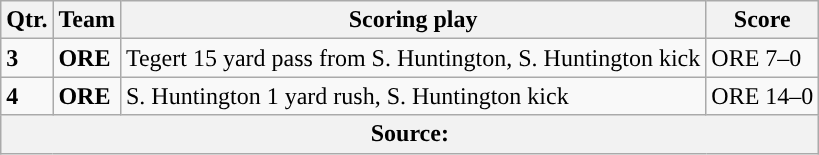<table class="wikitable">
<tr>
<th>Qtr.</th>
<th>Team</th>
<th>Scoring play</th>
<th>Score</th>
</tr>
<tr>
<td><strong>3</strong></td>
<td><strong>ORE</strong></td>
<td>Tegert 15 yard pass from S. Huntington, S. Huntington kick</td>
<td>ORE 7–0</td>
</tr>
<tr>
<td><strong>4</strong></td>
<td><strong>ORE</strong></td>
<td>S. Huntington 1 yard rush, S. Huntington kick</td>
<td>ORE 14–0</td>
</tr>
<tr>
<th colspan=4>Source:</th>
</tr>
</table>
